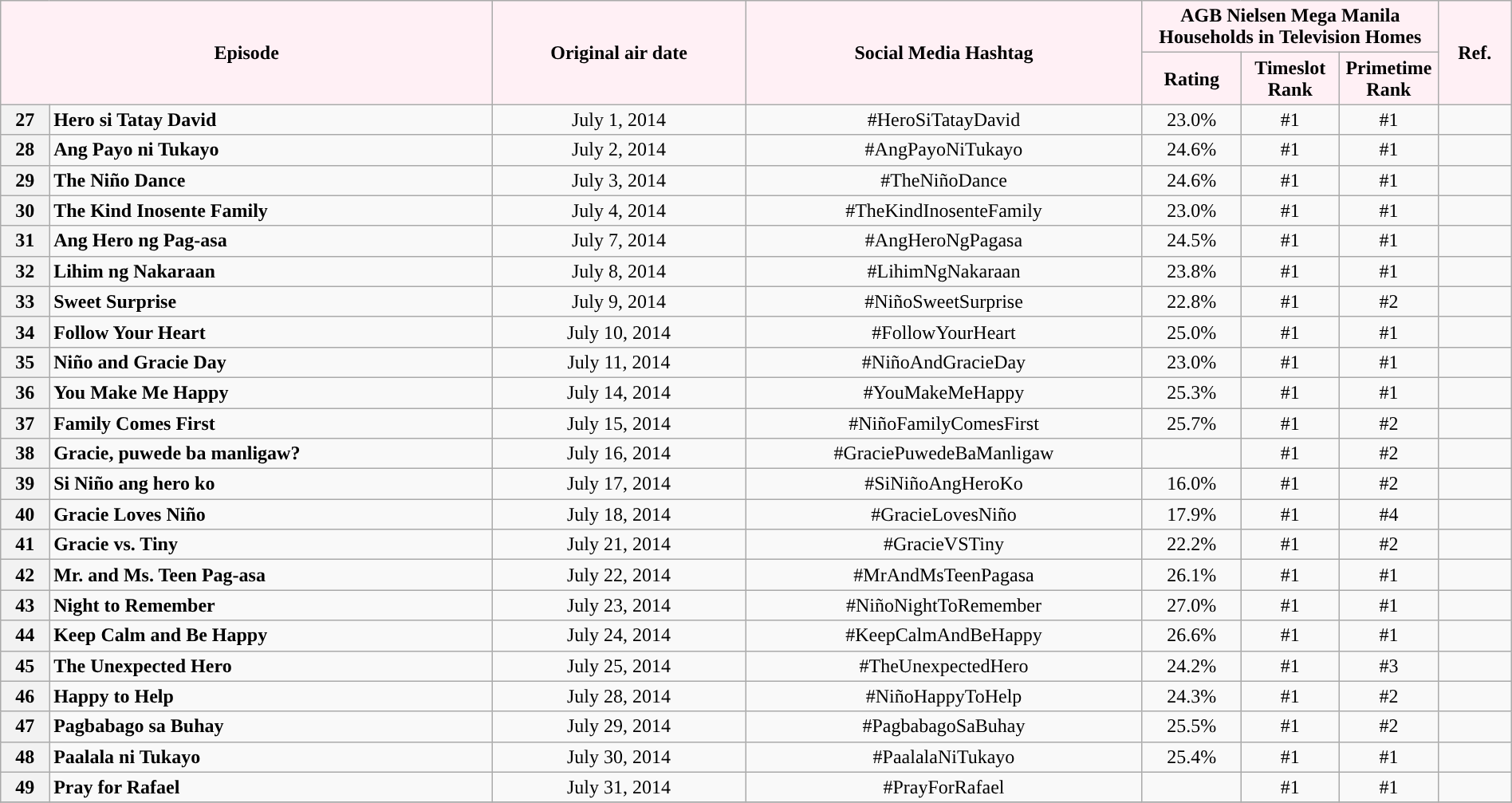<table class="wikitable" style="text-align:center; font-size:100%; line-height:18px;"  width="100%">
<tr>
<th colspan="2" rowspan="2" style="background-color:#FFF0F5; color:#000000;">Episode</th>
<th style="background:#FFF0F5; color:black" rowspan="2">Original air date</th>
<th style="background:#FFF0F5; color:black" rowspan="2">Social Media Hashtag</th>
<th style="background-color:#FFF0F5; color:#000000;" colspan="3">AGB Nielsen Mega Manila Households in Television Homes</th>
<th rowspan="2" style="background:#FFF0F5; color:black">Ref.</th>
</tr>
<tr style="text-align: center style=">
<th style="background-color:#FFF0F5; width:75px; color:#000000;">Rating</th>
<th style="background-color:#FFF0F5; width:75px; color:#000000;">Timeslot Rank</th>
<th style="background-color:#FFF0F5; width:75px; color:#000000;">Primetime Rank</th>
</tr>
<tr>
<th>27</th>
<td style="text-align: left;"><strong>Hero si Tatay David</strong></td>
<td>July 1, 2014</td>
<td>#HeroSiTatayDavid</td>
<td>23.0%</td>
<td>#1</td>
<td>#1</td>
<td></td>
</tr>
<tr>
<th>28</th>
<td style="text-align: left;"><strong>Ang Payo ni Tukayo</strong></td>
<td>July 2, 2014</td>
<td>#AngPayoNiTukayo</td>
<td>24.6%</td>
<td>#1</td>
<td>#1</td>
<td></td>
</tr>
<tr>
<th>29</th>
<td style="text-align: left;"><strong>The Niño Dance</strong></td>
<td>July 3, 2014</td>
<td>#TheNiñoDance</td>
<td>24.6%</td>
<td>#1</td>
<td>#1</td>
<td></td>
</tr>
<tr>
<th>30</th>
<td style="text-align: left;"><strong>The Kind Inosente Family</strong></td>
<td>July 4, 2014</td>
<td>#TheKindInosenteFamily</td>
<td>23.0%</td>
<td>#1</td>
<td>#1</td>
<td></td>
</tr>
<tr>
<th>31</th>
<td style="text-align: left;"><strong>Ang Hero ng Pag-asa</strong></td>
<td>July 7, 2014</td>
<td>#AngHeroNgPagasa</td>
<td>24.5%</td>
<td>#1</td>
<td>#1</td>
<td></td>
</tr>
<tr>
<th>32</th>
<td style="text-align: left;"><strong>Lihim ng Nakaraan</strong></td>
<td>July 8, 2014</td>
<td>#LihimNgNakaraan</td>
<td>23.8%</td>
<td>#1</td>
<td>#1</td>
<td></td>
</tr>
<tr>
<th>33</th>
<td style="text-align: left;"><strong>Sweet Surprise</strong></td>
<td>July 9, 2014</td>
<td>#NiñoSweetSurprise</td>
<td>22.8%</td>
<td>#1</td>
<td>#2</td>
<td></td>
</tr>
<tr>
<th>34</th>
<td style="text-align: left;"><strong>Follow Your Heart</strong></td>
<td>July 10, 2014</td>
<td>#FollowYourHeart</td>
<td>25.0%</td>
<td>#1</td>
<td>#1</td>
<td></td>
</tr>
<tr>
<th>35</th>
<td style="text-align: left;"><strong>Niño and Gracie Day</strong></td>
<td>July 11, 2014</td>
<td>#NiñoAndGracieDay</td>
<td>23.0%</td>
<td>#1</td>
<td>#1</td>
<td></td>
</tr>
<tr>
<th>36</th>
<td style="text-align: left;"><strong>You Make Me Happy</strong></td>
<td>July 14, 2014</td>
<td>#YouMakeMeHappy</td>
<td>25.3%</td>
<td>#1</td>
<td>#1</td>
<td></td>
</tr>
<tr>
<th>37</th>
<td style="text-align: left;"><strong>Family Comes First</strong></td>
<td>July 15, 2014</td>
<td>#NiñoFamilyComesFirst</td>
<td>25.7%</td>
<td>#1</td>
<td>#2</td>
<td></td>
</tr>
<tr>
<th>38</th>
<td style="text-align: left;"><strong>Gracie, puwede ba manligaw?</strong></td>
<td>July 16, 2014</td>
<td>#GraciePuwedeBaManligaw</td>
<td></td>
<td>#1</td>
<td>#2</td>
<td></td>
</tr>
<tr>
<th>39</th>
<td style="text-align: left;"><strong>Si Niño ang hero ko</strong></td>
<td>July 17, 2014</td>
<td>#SiNiñoAngHeroKo</td>
<td>16.0%</td>
<td>#1</td>
<td>#2</td>
<td></td>
</tr>
<tr>
<th>40</th>
<td style="text-align: left;"><strong>Gracie Loves Niño</strong></td>
<td>July 18, 2014</td>
<td>#GracieLovesNiño</td>
<td>17.9%</td>
<td>#1</td>
<td>#4</td>
<td></td>
</tr>
<tr>
<th>41</th>
<td style="text-align: left;"><strong>Gracie vs. Tiny</strong></td>
<td>July 21, 2014</td>
<td>#GracieVSTiny</td>
<td>22.2%</td>
<td>#1</td>
<td>#2</td>
<td></td>
</tr>
<tr>
<th>42</th>
<td style="text-align: left;"><strong>Mr. and Ms. Teen Pag-asa</strong></td>
<td>July 22, 2014</td>
<td>#MrAndMsTeenPagasa</td>
<td>26.1%</td>
<td>#1</td>
<td>#1</td>
<td></td>
</tr>
<tr>
<th>43</th>
<td style="text-align: left;"><strong>Night to Remember</strong></td>
<td>July 23, 2014</td>
<td>#NiñoNightToRemember</td>
<td>27.0%</td>
<td>#1</td>
<td>#1</td>
<td></td>
</tr>
<tr>
<th>44</th>
<td style="text-align: left;"><strong>Keep Calm and Be Happy</strong></td>
<td>July 24, 2014</td>
<td>#KeepCalmAndBeHappy</td>
<td>26.6%</td>
<td>#1</td>
<td>#1</td>
<td></td>
</tr>
<tr>
<th>45</th>
<td style="text-align: left;"><strong>The Unexpected Hero</strong></td>
<td>July 25, 2014</td>
<td>#TheUnexpectedHero</td>
<td>24.2%</td>
<td>#1</td>
<td>#3</td>
<td></td>
</tr>
<tr>
<th>46</th>
<td style="text-align: left;"><strong>Happy to Help</strong></td>
<td>July 28, 2014</td>
<td>#NiñoHappyToHelp</td>
<td>24.3%</td>
<td>#1</td>
<td>#2</td>
<td></td>
</tr>
<tr>
<th>47</th>
<td style="text-align: left;"><strong>Pagbabago sa Buhay</strong></td>
<td>July 29, 2014</td>
<td>#PagbabagoSaBuhay</td>
<td>25.5%</td>
<td>#1</td>
<td>#2</td>
<td></td>
</tr>
<tr>
<th>48</th>
<td style="text-align: left;"><strong>Paalala ni Tukayo</strong></td>
<td>July 30, 2014</td>
<td>#PaalalaNiTukayo</td>
<td>25.4%</td>
<td>#1</td>
<td>#1</td>
<td></td>
</tr>
<tr>
<th>49</th>
<td style="text-align: left;"><strong>Pray for Rafael</strong></td>
<td>July 31, 2014</td>
<td>#PrayForRafael</td>
<td></td>
<td>#1</td>
<td>#1</td>
<td></td>
</tr>
<tr>
</tr>
</table>
